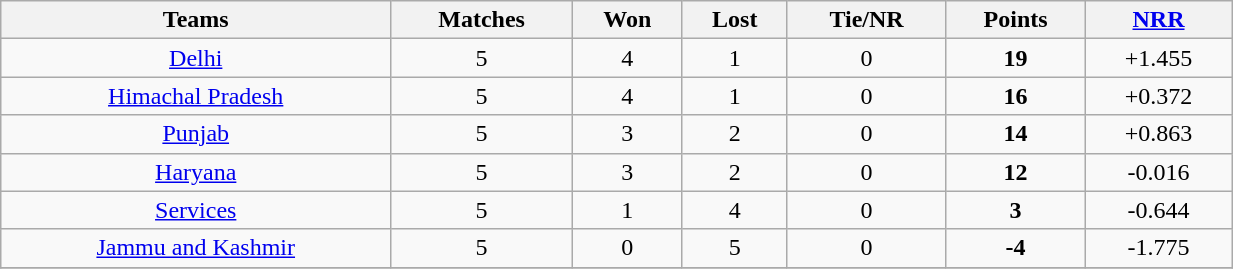<table class="wikitable sortable" style="text-align: center; width:65%">
<tr>
<th>Teams</th>
<th>Matches</th>
<th>Won</th>
<th>Lost</th>
<th>Tie/NR</th>
<th>Points</th>
<th><a href='#'>NRR</a></th>
</tr>
<tr -bgcolor="#ccffcc">
<td><a href='#'>Delhi</a></td>
<td>5</td>
<td>4</td>
<td>1</td>
<td>0</td>
<td><strong>19</strong></td>
<td>+1.455</td>
</tr>
<tr -bgcolor="#ccffcc">
<td><a href='#'>Himachal Pradesh</a></td>
<td>5</td>
<td>4</td>
<td>1</td>
<td>0</td>
<td><strong>16</strong></td>
<td>+0.372</td>
</tr>
<tr>
<td><a href='#'>Punjab</a></td>
<td>5</td>
<td>3</td>
<td>2</td>
<td>0</td>
<td><strong>14</strong></td>
<td>+0.863</td>
</tr>
<tr>
<td><a href='#'>Haryana</a></td>
<td>5</td>
<td>3</td>
<td>2</td>
<td>0</td>
<td><strong>12</strong></td>
<td>-0.016</td>
</tr>
<tr>
<td><a href='#'>Services</a></td>
<td>5</td>
<td>1</td>
<td>4</td>
<td>0</td>
<td><strong>3</strong></td>
<td>-0.644</td>
</tr>
<tr>
<td><a href='#'>Jammu and Kashmir</a></td>
<td>5</td>
<td>0</td>
<td>5</td>
<td>0</td>
<td><strong>-4</strong></td>
<td>-1.775</td>
</tr>
<tr>
</tr>
</table>
